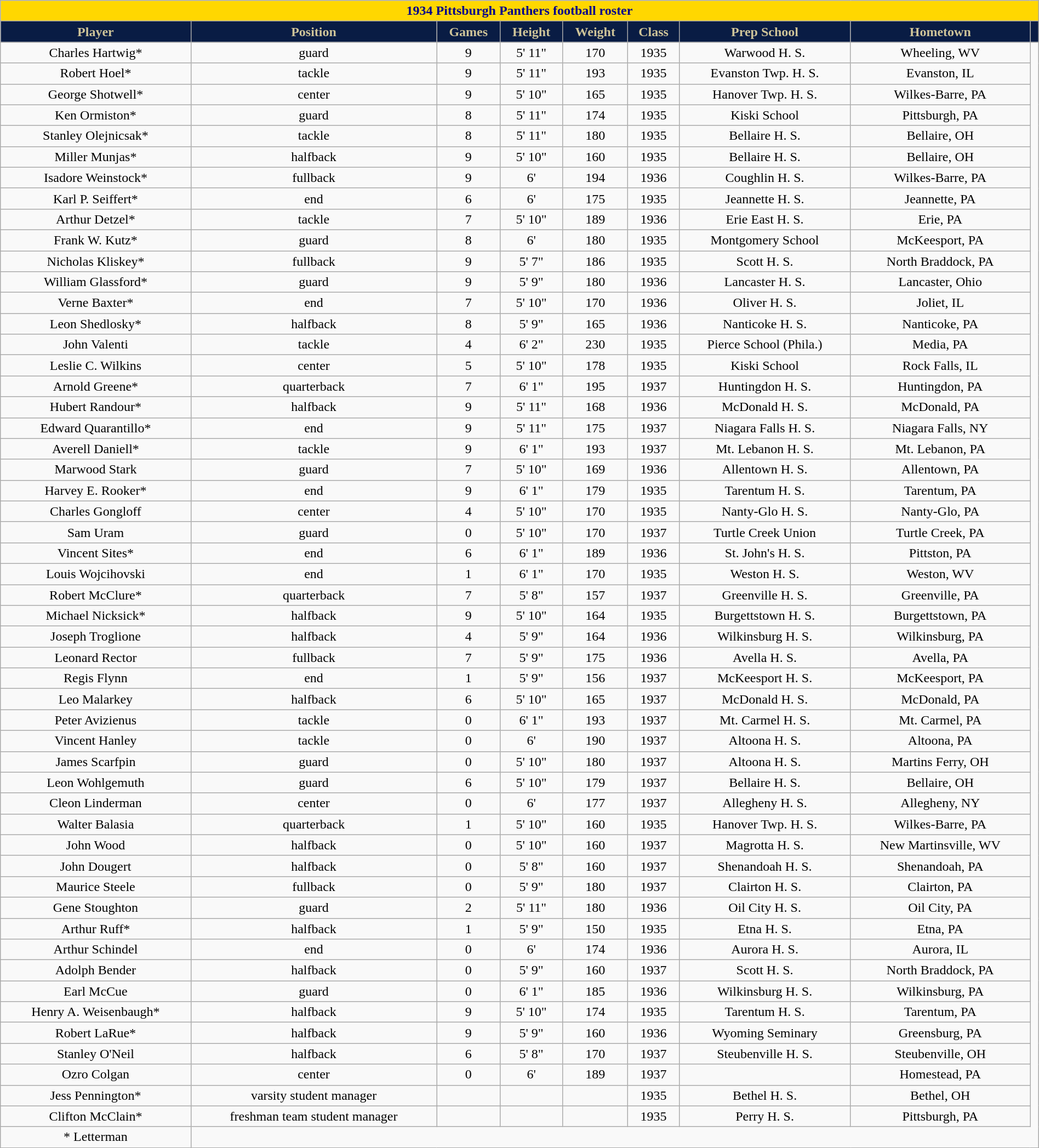<table class="wikitable collapsible collapsed" style="margin: left; text-align:right; width:100%;">
<tr>
<th colspan="10" ; style="background:gold; color:darkblue; text-align: center;"><strong>1934 Pittsburgh Panthers football roster</strong></th>
</tr>
<tr align="center"  style="background:#091C44; color:#CEC499;">
<td><strong>Player</strong></td>
<td><strong>Position</strong></td>
<td><strong>Games</strong></td>
<td><strong>Height</strong></td>
<td><strong>Weight</strong></td>
<td><strong>Class</strong></td>
<td><strong>Prep School</strong></td>
<td><strong>Hometown</strong></td>
<td></td>
</tr>
<tr align="center" bgcolor="">
<td>Charles Hartwig*</td>
<td>guard</td>
<td>9</td>
<td>5' 11"</td>
<td>170</td>
<td>1935</td>
<td>Warwood H. S.</td>
<td>Wheeling, WV</td>
</tr>
<tr align="center" bgcolor="">
<td>Robert Hoel*</td>
<td>tackle</td>
<td>9</td>
<td>5' 11"</td>
<td>193</td>
<td>1935</td>
<td>Evanston Twp. H. S.</td>
<td>Evanston, IL</td>
</tr>
<tr align="center" bgcolor="">
<td>George Shotwell*</td>
<td>center</td>
<td>9</td>
<td>5' 10"</td>
<td>165</td>
<td>1935</td>
<td>Hanover Twp. H. S.</td>
<td>Wilkes-Barre, PA</td>
</tr>
<tr align="center" bgcolor="">
<td>Ken Ormiston*</td>
<td>guard</td>
<td>8</td>
<td>5' 11"</td>
<td>174</td>
<td>1935</td>
<td>Kiski School</td>
<td>Pittsburgh, PA</td>
</tr>
<tr align="center" bgcolor="">
<td>Stanley Olejnicsak*</td>
<td>tackle</td>
<td>8</td>
<td>5' 11"</td>
<td>180</td>
<td>1935</td>
<td>Bellaire H. S.</td>
<td>Bellaire, OH</td>
</tr>
<tr align="center" bgcolor="">
<td>Miller Munjas*</td>
<td>halfback</td>
<td>9</td>
<td>5' 10"</td>
<td>160</td>
<td>1935</td>
<td>Bellaire H. S.</td>
<td>Bellaire, OH</td>
</tr>
<tr align="center" bgcolor="">
<td>Isadore Weinstock*</td>
<td>fullback</td>
<td>9</td>
<td>6'</td>
<td>194</td>
<td>1936</td>
<td>Coughlin H. S.</td>
<td>Wilkes-Barre, PA</td>
</tr>
<tr align="center" bgcolor="">
<td>Karl P. Seiffert*</td>
<td>end</td>
<td>6</td>
<td>6'</td>
<td>175</td>
<td>1935</td>
<td>Jeannette H. S.</td>
<td>Jeannette, PA</td>
</tr>
<tr align="center" bgcolor="">
<td>Arthur Detzel*</td>
<td>tackle</td>
<td>7</td>
<td>5' 10"</td>
<td>189</td>
<td>1936</td>
<td>Erie East H. S.</td>
<td>Erie, PA</td>
</tr>
<tr align="center" bgcolor="">
<td>Frank W. Kutz*</td>
<td>guard</td>
<td>8</td>
<td>6'</td>
<td>180</td>
<td>1935</td>
<td>Montgomery School</td>
<td>McKeesport, PA</td>
</tr>
<tr align="center" bgcolor="">
<td>Nicholas Kliskey*</td>
<td>fullback</td>
<td>9</td>
<td>5' 7"</td>
<td>186</td>
<td>1935</td>
<td>Scott H. S.</td>
<td>North Braddock, PA</td>
</tr>
<tr align="center" bgcolor="">
<td>William Glassford*</td>
<td>guard</td>
<td>9</td>
<td>5' 9"</td>
<td>180</td>
<td>1936</td>
<td>Lancaster H. S.</td>
<td>Lancaster, Ohio</td>
</tr>
<tr align="center" bgcolor="">
<td>Verne Baxter*</td>
<td>end</td>
<td>7</td>
<td>5' 10"</td>
<td>170</td>
<td>1936</td>
<td>Oliver H. S.</td>
<td>Joliet, IL</td>
</tr>
<tr align="center" bgcolor="">
<td>Leon Shedlosky*</td>
<td>halfback</td>
<td>8</td>
<td>5' 9"</td>
<td>165</td>
<td>1936</td>
<td>Nanticoke H. S.</td>
<td>Nanticoke, PA</td>
</tr>
<tr align="center" bgcolor="">
<td>John Valenti</td>
<td>tackle</td>
<td>4</td>
<td>6' 2"</td>
<td>230</td>
<td>1935</td>
<td>Pierce School (Phila.)</td>
<td>Media, PA</td>
</tr>
<tr align="center" bgcolor="">
<td>Leslie C. Wilkins</td>
<td>center</td>
<td>5</td>
<td>5' 10"</td>
<td>178</td>
<td>1935</td>
<td>Kiski School</td>
<td>Rock Falls, IL</td>
</tr>
<tr align="center" bgcolor="">
<td>Arnold Greene*</td>
<td>quarterback</td>
<td>7</td>
<td>6' 1"</td>
<td>195</td>
<td>1937</td>
<td>Huntingdon H. S.</td>
<td>Huntingdon, PA</td>
</tr>
<tr align="center" bgcolor="">
<td>Hubert Randour*</td>
<td>halfback</td>
<td>9</td>
<td>5' 11"</td>
<td>168</td>
<td>1936</td>
<td>McDonald H. S.</td>
<td>McDonald, PA</td>
</tr>
<tr align="center" bgcolor="">
<td>Edward Quarantillo*</td>
<td>end</td>
<td>9</td>
<td>5' 11"</td>
<td>175</td>
<td>1937</td>
<td>Niagara Falls H. S.</td>
<td>Niagara Falls, NY</td>
</tr>
<tr align="center" bgcolor="">
<td>Averell Daniell*</td>
<td>tackle</td>
<td>9</td>
<td>6' 1"</td>
<td>193</td>
<td>1937</td>
<td>Mt. Lebanon H. S.</td>
<td>Mt. Lebanon, PA</td>
</tr>
<tr align="center" bgcolor="">
<td>Marwood Stark</td>
<td>guard</td>
<td>7</td>
<td>5' 10"</td>
<td>169</td>
<td>1936</td>
<td>Allentown H. S.</td>
<td>Allentown, PA</td>
</tr>
<tr align="center" bgcolor="">
<td>Harvey E. Rooker*</td>
<td>end</td>
<td>9</td>
<td>6' 1"</td>
<td>179</td>
<td>1935</td>
<td>Tarentum H. S.</td>
<td>Tarentum, PA</td>
</tr>
<tr align="center" bgcolor="">
<td>Charles Gongloff</td>
<td>center</td>
<td>4</td>
<td>5' 10"</td>
<td>170</td>
<td>1935</td>
<td>Nanty-Glo H. S.</td>
<td>Nanty-Glo, PA</td>
</tr>
<tr align="center" bgcolor="">
<td>Sam Uram</td>
<td>guard</td>
<td>0</td>
<td>5' 10"</td>
<td>170</td>
<td>1937</td>
<td>Turtle Creek Union</td>
<td>Turtle Creek, PA</td>
</tr>
<tr align="center" bgcolor="">
<td>Vincent Sites*</td>
<td>end</td>
<td>6</td>
<td>6' 1"</td>
<td>189</td>
<td>1936</td>
<td>St. John's H. S.</td>
<td>Pittston, PA</td>
</tr>
<tr align="center" bgcolor="">
<td>Louis Wojcihovski</td>
<td>end</td>
<td>1</td>
<td>6' 1"</td>
<td>170</td>
<td>1935</td>
<td>Weston H. S.</td>
<td>Weston, WV</td>
</tr>
<tr align="center" bgcolor="">
<td>Robert McClure*</td>
<td>quarterback</td>
<td>7</td>
<td>5' 8"</td>
<td>157</td>
<td>1937</td>
<td>Greenville H. S.</td>
<td>Greenville, PA</td>
</tr>
<tr align="center" bgcolor="">
<td>Michael Nicksick*</td>
<td>halfback</td>
<td>9</td>
<td>5' 10"</td>
<td>164</td>
<td>1935</td>
<td>Burgettstown H. S.</td>
<td>Burgettstown, PA</td>
</tr>
<tr align="center" bgcolor="">
<td>Joseph Troglione</td>
<td>halfback</td>
<td>4</td>
<td>5' 9"</td>
<td>164</td>
<td>1936</td>
<td>Wilkinsburg H. S.</td>
<td>Wilkinsburg, PA</td>
</tr>
<tr align="center" bgcolor="">
<td>Leonard Rector</td>
<td>fullback</td>
<td>7</td>
<td>5' 9"</td>
<td>175</td>
<td>1936</td>
<td>Avella H. S.</td>
<td>Avella, PA</td>
</tr>
<tr align="center" bgcolor="">
<td>Regis Flynn</td>
<td>end</td>
<td>1</td>
<td>5' 9"</td>
<td>156</td>
<td>1937</td>
<td>McKeesport H. S.</td>
<td>McKeesport, PA</td>
</tr>
<tr align="center" bgcolor="">
<td>Leo Malarkey</td>
<td>halfback</td>
<td>6</td>
<td>5' 10"</td>
<td>165</td>
<td>1937</td>
<td>McDonald H. S.</td>
<td>McDonald, PA</td>
</tr>
<tr align="center" bgcolor="">
<td>Peter Avizienus</td>
<td>tackle</td>
<td>0</td>
<td>6' 1"</td>
<td>193</td>
<td>1937</td>
<td>Mt. Carmel H. S.</td>
<td>Mt. Carmel, PA</td>
</tr>
<tr align="center" bgcolor="">
<td>Vincent Hanley</td>
<td>tackle</td>
<td>0</td>
<td>6'</td>
<td>190</td>
<td>1937</td>
<td>Altoona H. S.</td>
<td>Altoona, PA</td>
</tr>
<tr align="center" bgcolor="">
<td>James Scarfpin</td>
<td>guard</td>
<td>0</td>
<td>5' 10"</td>
<td>180</td>
<td>1937</td>
<td>Altoona H. S.</td>
<td>Martins Ferry, OH</td>
</tr>
<tr align="center" bgcolor="">
<td>Leon Wohlgemuth</td>
<td>guard</td>
<td>6</td>
<td>5' 10"</td>
<td>179</td>
<td>1937</td>
<td>Bellaire H. S.</td>
<td>Bellaire, OH</td>
</tr>
<tr align="center" bgcolor="">
<td>Cleon Linderman</td>
<td>center</td>
<td>0</td>
<td>6'</td>
<td>177</td>
<td>1937</td>
<td>Allegheny H. S.</td>
<td>Allegheny, NY</td>
</tr>
<tr align="center" bgcolor="">
<td>Walter Balasia</td>
<td>quarterback</td>
<td>1</td>
<td>5' 10"</td>
<td>160</td>
<td>1935</td>
<td>Hanover Twp. H. S.</td>
<td>Wilkes-Barre, PA</td>
</tr>
<tr align="center" bgcolor="">
<td>John Wood</td>
<td>halfback</td>
<td>0</td>
<td>5' 10"</td>
<td>160</td>
<td>1937</td>
<td>Magrotta H. S.</td>
<td>New Martinsville, WV</td>
</tr>
<tr align="center" bgcolor="">
<td>John Dougert</td>
<td>halfback</td>
<td>0</td>
<td>5' 8"</td>
<td>160</td>
<td>1937</td>
<td>Shenandoah H. S.</td>
<td>Shenandoah, PA</td>
</tr>
<tr align="center" bgcolor="">
<td>Maurice Steele</td>
<td>fullback</td>
<td>0</td>
<td>5' 9"</td>
<td>180</td>
<td>1937</td>
<td>Clairton H. S.</td>
<td>Clairton, PA</td>
</tr>
<tr align="center" bgcolor="">
<td>Gene Stoughton</td>
<td>guard</td>
<td>2</td>
<td>5' 11"</td>
<td>180</td>
<td>1936</td>
<td>Oil City H. S.</td>
<td>Oil City, PA</td>
</tr>
<tr align="center" bgcolor="">
<td>Arthur Ruff*</td>
<td>halfback</td>
<td>1</td>
<td>5' 9"</td>
<td>150</td>
<td>1935</td>
<td>Etna H. S.</td>
<td>Etna, PA</td>
</tr>
<tr align="center" bgcolor="">
<td>Arthur Schindel</td>
<td>end</td>
<td>0</td>
<td>6'</td>
<td>174</td>
<td>1936</td>
<td>Aurora H. S.</td>
<td>Aurora, IL</td>
</tr>
<tr align="center" bgcolor="">
<td>Adolph Bender</td>
<td>halfback</td>
<td>0</td>
<td>5' 9"</td>
<td>160</td>
<td>1937</td>
<td>Scott H. S.</td>
<td>North Braddock, PA</td>
</tr>
<tr align="center" bgcolor="">
<td>Earl McCue</td>
<td>guard</td>
<td>0</td>
<td>6' 1"</td>
<td>185</td>
<td>1936</td>
<td>Wilkinsburg H. S.</td>
<td>Wilkinsburg, PA</td>
</tr>
<tr align="center" bgcolor="">
<td>Henry A. Weisenbaugh*</td>
<td>halfback</td>
<td>9</td>
<td>5' 10"</td>
<td>174</td>
<td>1935</td>
<td>Tarentum H. S.</td>
<td>Tarentum, PA</td>
</tr>
<tr align="center" bgcolor="">
<td>Robert LaRue*</td>
<td>halfback</td>
<td>9</td>
<td>5' 9"</td>
<td>160</td>
<td>1936</td>
<td>Wyoming Seminary</td>
<td>Greensburg, PA</td>
</tr>
<tr align="center" bgcolor="">
<td>Stanley O'Neil</td>
<td>halfback</td>
<td>6</td>
<td>5' 8"</td>
<td>170</td>
<td>1937</td>
<td>Steubenville H. S.</td>
<td>Steubenville, OH</td>
</tr>
<tr align="center" bgcolor="">
<td>Ozro Colgan</td>
<td>center</td>
<td>0</td>
<td>6'</td>
<td>189</td>
<td>1937</td>
<td></td>
<td>Homestead, PA</td>
</tr>
<tr align="center" bgcolor="">
<td>Jess Pennington*</td>
<td>varsity student manager</td>
<td></td>
<td></td>
<td></td>
<td>1935</td>
<td>Bethel H. S.</td>
<td>Bethel, OH</td>
</tr>
<tr align="center" bgcolor="">
<td>Clifton McClain*</td>
<td>freshman team student manager</td>
<td></td>
<td></td>
<td></td>
<td>1935</td>
<td>Perry H. S.</td>
<td>Pittsburgh, PA</td>
</tr>
<tr align="center" bgcolor="">
<td>* Letterman</td>
</tr>
</table>
